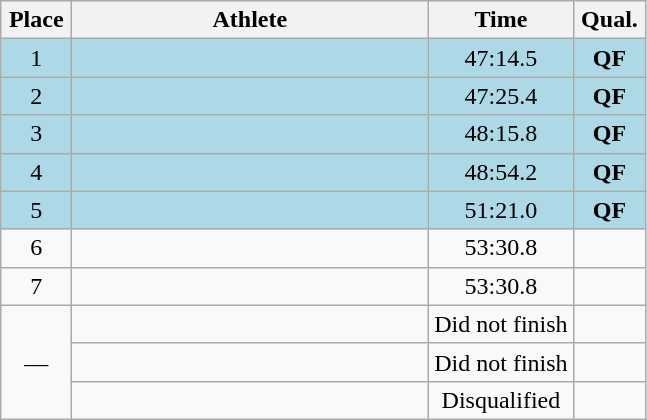<table class=wikitable style="text-align:center">
<tr>
<th width=40>Place</th>
<th width=230>Athlete</th>
<th width=90>Time</th>
<th width=40>Qual.</th>
</tr>
<tr bgcolor=lightblue>
<td>1</td>
<td align=left></td>
<td>47:14.5</td>
<td><strong>QF</strong></td>
</tr>
<tr bgcolor=lightblue>
<td>2</td>
<td align=left></td>
<td>47:25.4</td>
<td><strong>QF</strong></td>
</tr>
<tr bgcolor=lightblue>
<td>3</td>
<td align=left></td>
<td>48:15.8</td>
<td><strong>QF</strong></td>
</tr>
<tr bgcolor=lightblue>
<td>4</td>
<td align=left></td>
<td>48:54.2</td>
<td><strong>QF</strong></td>
</tr>
<tr bgcolor=lightblue>
<td>5</td>
<td align=left></td>
<td>51:21.0</td>
<td><strong>QF</strong></td>
</tr>
<tr>
<td>6</td>
<td align=left></td>
<td>53:30.8</td>
<td></td>
</tr>
<tr>
<td>7</td>
<td align=left></td>
<td>53:30.8</td>
<td></td>
</tr>
<tr>
<td rowspan=3>—</td>
<td align=left></td>
<td>Did not finish</td>
<td></td>
</tr>
<tr>
<td align=left></td>
<td>Did not finish</td>
<td></td>
</tr>
<tr>
<td align=left></td>
<td>Disqualified</td>
<td></td>
</tr>
</table>
